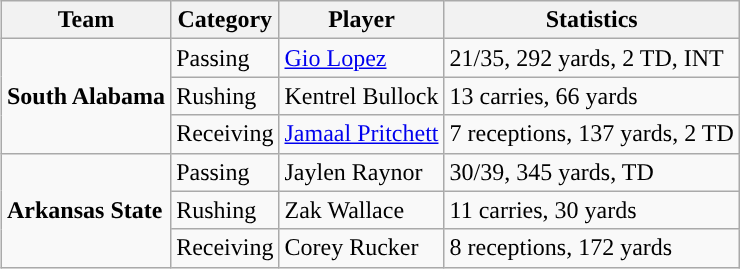<table class="wikitable" style="float: right;">
<tr>
<th>Team</th>
<th>Category</th>
<th>Player</th>
<th>Statistics</th>
</tr>
<tr>
<td rowspan=3><strong>South Alabama</strong></td>
<td>Passing</td>
<td><a href='#'>Gio Lopez</a></td>
<td>21/35, 292 yards, 2 TD, INT</td>
</tr>
<tr>
<td>Rushing</td>
<td>Kentrel Bullock</td>
<td>13 carries, 66 yards</td>
</tr>
<tr>
<td>Receiving</td>
<td><a href='#'>Jamaal Pritchett</a></td>
<td>7 receptions, 137 yards, 2 TD</td>
</tr>
<tr>
<td rowspan=3><strong>Arkansas State</strong></td>
<td>Passing</td>
<td>Jaylen Raynor</td>
<td>30/39, 345 yards, TD</td>
</tr>
<tr>
<td>Rushing</td>
<td>Zak Wallace</td>
<td>11 carries, 30 yards</td>
</tr>
<tr>
<td>Receiving</td>
<td>Corey Rucker</td>
<td>8 receptions, 172 yards</td>
</tr>
</table>
